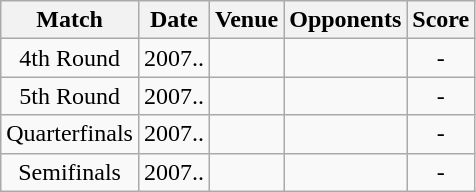<table class="wikitable" style="text-align:center;">
<tr>
<th>Match</th>
<th>Date</th>
<th>Venue</th>
<th>Opponents</th>
<th>Score</th>
</tr>
<tr>
<td>4th Round</td>
<td>2007..</td>
<td><a href='#'></a></td>
<td><a href='#'></a></td>
<td>-</td>
</tr>
<tr>
<td>5th Round</td>
<td>2007..</td>
<td><a href='#'></a></td>
<td><a href='#'></a></td>
<td>-</td>
</tr>
<tr>
<td>Quarterfinals</td>
<td>2007..</td>
<td><a href='#'></a></td>
<td><a href='#'></a></td>
<td>-</td>
</tr>
<tr>
<td>Semifinals</td>
<td>2007..</td>
<td><a href='#'></a></td>
<td><a href='#'></a></td>
<td>-</td>
</tr>
</table>
